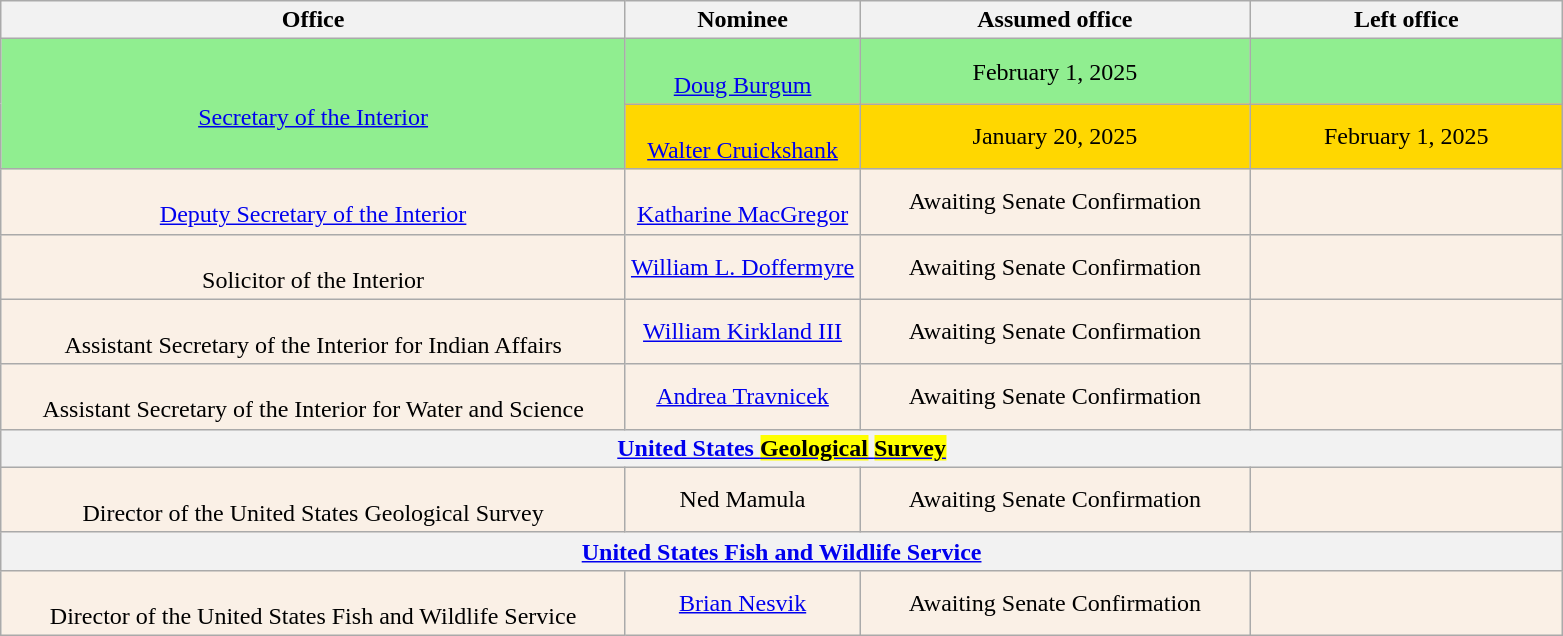<table class="wikitable sortable" style="text-align:center">
<tr>
<th style="width:40%;">Office</th>
<th style="width:15%;">Nominee</th>
<th style="width:25%;" data-sort-="" type="date">Assumed office</th>
<th style="width:20%;" data-sort-="" type="date">Left office</th>
</tr>
<tr style="background:lightgreen">
<td rowspan="2"><br><a href='#'>Secretary of the Interior</a></td>
<td><br><a href='#'>Doug Burgum</a></td>
<td>February 1, 2025<br></td>
<td></td>
</tr>
<tr style="background:gold">
<td><br><a href='#'>Walter Cruickshank</a></td>
<td>January 20, 2025</td>
<td>February 1, 2025</td>
</tr>
<tr style="background:linen">
<td><br><a href='#'>Deputy Secretary of the Interior</a></td>
<td><br><a href='#'>Katharine MacGregor</a></td>
<td>Awaiting Senate Confirmation</td>
<td></td>
</tr>
<tr style="background:linen">
<td><br>Solicitor of the Interior</td>
<td><a href='#'>William L. Doffermyre</a></td>
<td>Awaiting Senate Confirmation</td>
<td></td>
</tr>
<tr style="background:linen">
<td><br>Assistant Secretary of the Interior for Indian Affairs</td>
<td><a href='#'>William Kirkland III</a></td>
<td>Awaiting Senate Confirmation</td>
<td></td>
</tr>
<tr style="background:linen">
<td><br>Assistant Secretary of the Interior for Water and Science</td>
<td><a href='#'>Andrea Travnicek</a></td>
<td>Awaiting Senate Confirmation</td>
<td></td>
</tr>
<tr>
<th colspan="4"><a href='#'>United States <mark>Geological</mark> <mark>Survey</mark></a></th>
</tr>
<tr style="background:linen">
<td><br>Director of the United States Geological Survey</td>
<td>Ned Mamula</td>
<td>Awaiting Senate Confirmation</td>
<td></td>
</tr>
<tr>
<th colspan="4"><a href='#'>United States Fish and Wildlife Service</a></th>
</tr>
<tr style="background:linen">
<td><br>Director of the United States Fish and Wildlife Service</td>
<td><a href='#'>Brian Nesvik</a></td>
<td>Awaiting Senate Confirmation</td>
<td></td>
</tr>
</table>
